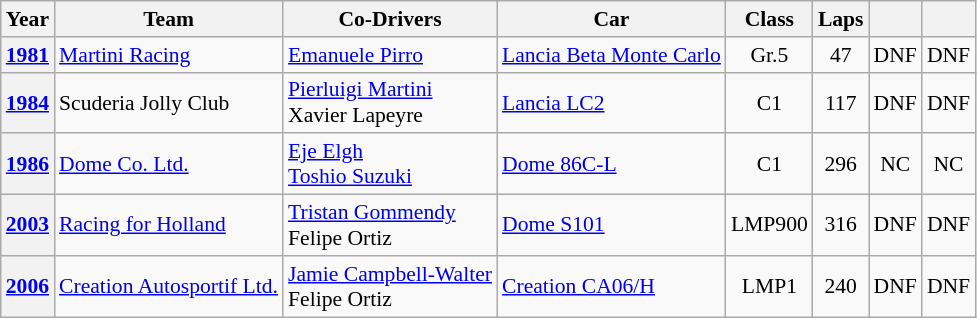<table class="wikitable" style="text-align:center; font-size:90%">
<tr>
<th>Year</th>
<th>Team</th>
<th>Co-Drivers</th>
<th>Car</th>
<th>Class</th>
<th>Laps</th>
<th></th>
<th></th>
</tr>
<tr>
<th><a href='#'>1981</a></th>
<td align="left" nowrap> <a href='#'>Martini Racing</a></td>
<td align="left" nowrap> <a href='#'>Emanuele Pirro</a></td>
<td align="left" nowrap><a href='#'>Lancia Beta Monte Carlo</a></td>
<td>Gr.5</td>
<td>47</td>
<td>DNF</td>
<td>DNF</td>
</tr>
<tr>
<th><a href='#'>1984</a></th>
<td align="left" nowrap> Scuderia Jolly Club</td>
<td align="left" nowrap> <a href='#'>Pierluigi Martini</a><br> Xavier Lapeyre</td>
<td align="left" nowrap><a href='#'>Lancia LC2</a></td>
<td>C1</td>
<td>117</td>
<td>DNF</td>
<td>DNF</td>
</tr>
<tr>
<th><a href='#'>1986</a></th>
<td align="left" nowrap> <a href='#'>Dome Co. Ltd.</a></td>
<td align="left" nowrap> <a href='#'>Eje Elgh</a><br> <a href='#'>Toshio Suzuki</a></td>
<td align="left" nowrap><a href='#'>Dome 86C-L</a></td>
<td>C1</td>
<td>296</td>
<td>NC</td>
<td>NC</td>
</tr>
<tr>
<th><a href='#'>2003</a></th>
<td align="left" nowrap> <a href='#'>Racing for Holland</a></td>
<td align="left" nowrap> <a href='#'>Tristan Gommendy</a><br> Felipe Ortiz</td>
<td align="left" nowrap><a href='#'>Dome S101</a></td>
<td>LMP900</td>
<td>316</td>
<td>DNF</td>
<td>DNF</td>
</tr>
<tr>
<th><a href='#'>2006</a></th>
<td align="left" nowrap> <a href='#'>Creation Autosportif Ltd.</a></td>
<td align="left" nowrap> <a href='#'>Jamie Campbell-Walter</a><br> Felipe Ortiz</td>
<td align="left" nowrap><a href='#'>Creation CA06/H</a></td>
<td>LMP1</td>
<td>240</td>
<td>DNF</td>
<td>DNF</td>
</tr>
</table>
